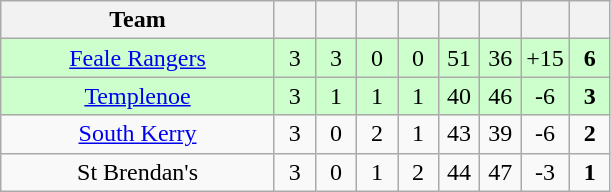<table class="wikitable" style="text-align:center">
<tr>
<th style="width:175px;">Team</th>
<th width="20"></th>
<th width="20"></th>
<th width="20"></th>
<th width="20"></th>
<th width="20"></th>
<th width="20"></th>
<th width="20"></th>
<th width="20"></th>
</tr>
<tr style="background:#cfc;">
<td><a href='#'>Feale Rangers</a></td>
<td>3</td>
<td>3</td>
<td>0</td>
<td>0</td>
<td>51</td>
<td>36</td>
<td>+15</td>
<td><strong>6</strong></td>
</tr>
<tr style="background:#cfc;">
<td><a href='#'>Templenoe</a></td>
<td>3</td>
<td>1</td>
<td>1</td>
<td>1</td>
<td>40</td>
<td>46</td>
<td>-6</td>
<td><strong>3</strong></td>
</tr>
<tr>
<td><a href='#'>South Kerry</a></td>
<td>3</td>
<td>0</td>
<td>2</td>
<td>1</td>
<td>43</td>
<td>39</td>
<td>-6</td>
<td><strong>2</strong></td>
</tr>
<tr>
<td>St Brendan's</td>
<td>3</td>
<td>0</td>
<td>1</td>
<td>2</td>
<td>44</td>
<td>47</td>
<td>-3</td>
<td><strong>1</strong></td>
</tr>
</table>
